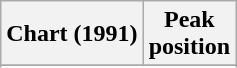<table class="wikitable sortable plainrowheaders">
<tr>
<th scope="col">Chart (1991)</th>
<th scope="col">Peak<br>position</th>
</tr>
<tr>
</tr>
<tr>
</tr>
<tr>
</tr>
</table>
